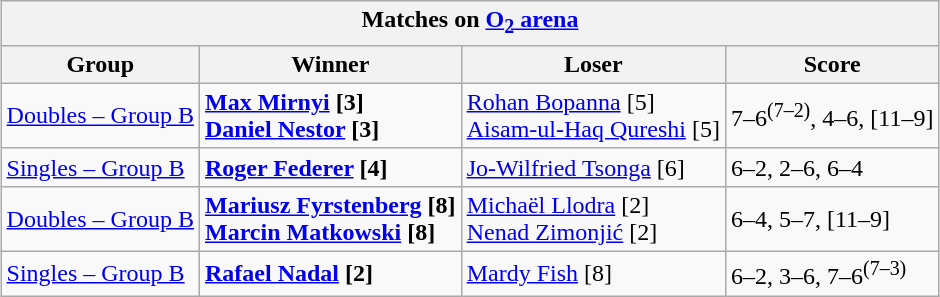<table class="wikitable collapsible uncollapsed" border=1 style="margin:1em auto;">
<tr>
<th colspan=4><strong>Matches on <a href='#'>O<sub>2</sub> arena</a></strong></th>
</tr>
<tr>
<th>Group</th>
<th>Winner</th>
<th>Loser</th>
<th>Score</th>
</tr>
<tr>
<td><a href='#'>Doubles – Group B</a></td>
<td><strong> <a href='#'>Max Mirnyi</a> [3] <br>  <a href='#'>Daniel Nestor</a> [3]</strong></td>
<td> <a href='#'>Rohan Bopanna</a> [5] <br>  <a href='#'>Aisam-ul-Haq Qureshi</a> [5]</td>
<td>7–6<sup>(7–2)</sup>, 4–6, [11–9]</td>
</tr>
<tr>
<td><a href='#'>Singles – Group B</a></td>
<td><strong> <a href='#'>Roger Federer</a> [4]</strong></td>
<td> <a href='#'>Jo-Wilfried Tsonga</a> [6]</td>
<td>6–2, 2–6, 6–4</td>
</tr>
<tr>
<td><a href='#'>Doubles – Group B</a></td>
<td><strong> <a href='#'>Mariusz Fyrstenberg</a> [8] <br>  <a href='#'>Marcin Matkowski</a> [8]</strong></td>
<td> <a href='#'>Michaël Llodra</a> [2] <br>  <a href='#'>Nenad Zimonjić</a> [2]</td>
<td>6–4, 5–7, [11–9]</td>
</tr>
<tr>
<td><a href='#'>Singles – Group B</a></td>
<td><strong> <a href='#'>Rafael Nadal</a> [2]</strong></td>
<td> <a href='#'>Mardy Fish</a> [8]</td>
<td>6–2, 3–6, 7–6<sup>(7–3)</sup></td>
</tr>
</table>
